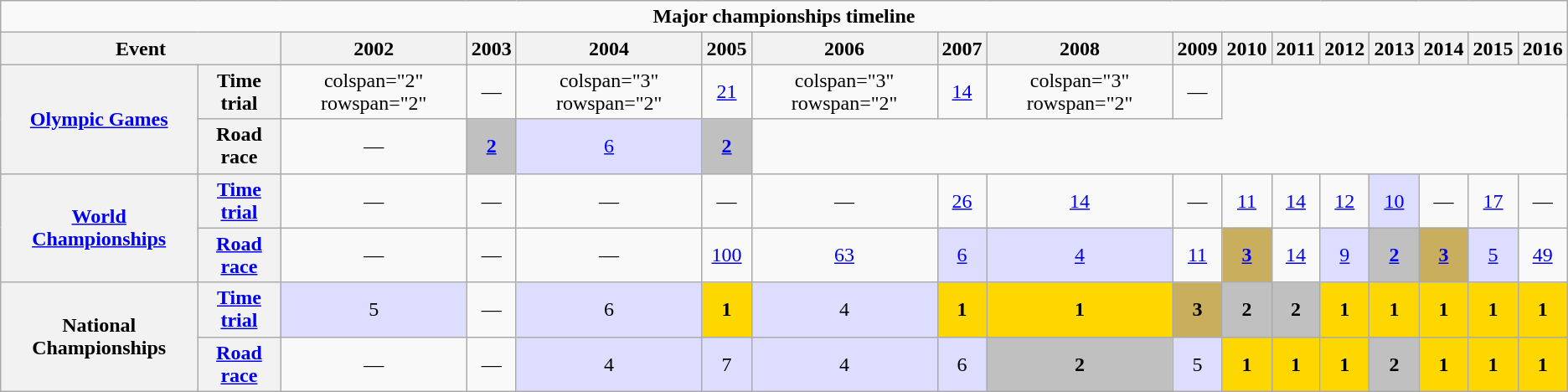<table class="wikitable plainrowheaders">
<tr>
<td colspan=17 align=center><strong>Major championships timeline</strong></td>
</tr>
<tr>
<th scope="col" colspan=2>Event</th>
<th scope="col">2002</th>
<th scope="col">2003</th>
<th scope="col">2004</th>
<th scope="col">2005</th>
<th scope="col">2006</th>
<th scope="col">2007</th>
<th scope="col">2008</th>
<th scope="col">2009</th>
<th scope="col">2010</th>
<th scope="col">2011</th>
<th scope="col">2012</th>
<th scope="col">2013</th>
<th scope="col">2014</th>
<th scope="col">2015</th>
<th scope="col">2016</th>
</tr>
<tr style="text-align:center;">
<th scope="row" rowspan=2> <a href='#'>Olympic Games</a></th>
<th scope="row">Time trial</th>
<td>colspan="2" rowspan="2" </td>
<td>—</td>
<td>colspan="3" rowspan="2" </td>
<td><a href='#'>21</a></td>
<td>colspan="3" rowspan="2" </td>
<td><a href='#'>14</a></td>
<td>colspan="3" rowspan="2" </td>
<td>—</td>
</tr>
<tr style="text-align:center;">
<th scope="row">Road race</th>
<td>—</td>
<td style="background:silver;"><strong><a href='#'>2</a></strong></td>
<td style="background:#ddf;"><a href='#'>6</a></td>
<td style="background:silver;"><strong><a href='#'>2</a></strong></td>
</tr>
<tr style="text-align:center;">
<th scope="row" rowspan=2> <a href='#'>World Championships</a></th>
<th scope="row"><a href='#'>Time trial</a></th>
<td>—</td>
<td>—</td>
<td>—</td>
<td>—</td>
<td>—</td>
<td><a href='#'>26</a></td>
<td><a href='#'>14</a></td>
<td>—</td>
<td><a href='#'>11</a></td>
<td><a href='#'>14</a></td>
<td><a href='#'>12</a></td>
<td style="background:#ddf;"><a href='#'>10</a></td>
<td>—</td>
<td><a href='#'>17</a></td>
<td>—</td>
</tr>
<tr style="text-align:center;">
<th scope="row"><a href='#'>Road race</a></th>
<td>—</td>
<td>—</td>
<td>—</td>
<td><a href='#'>100</a></td>
<td><a href='#'>63</a></td>
<td style="background:#ddf;"><a href='#'>6</a></td>
<td style="background:#ddf;"><a href='#'>4</a></td>
<td><a href='#'>11</a></td>
<td style="background:#C9AE5D;"><a href='#'><strong>3</strong></a></td>
<td><a href='#'>14</a></td>
<td style="background:#ddf;"><a href='#'>9</a></td>
<td style="background:#C0C0C0;"><a href='#'><strong>2</strong></a></td>
<td style="background:#C9AE5D;"><a href='#'><strong>3</strong></a></td>
<td style="background:#ddf;"><a href='#'>5</a></td>
<td><a href='#'>49</a></td>
</tr>
<tr style="text-align:center;">
<th scope="row" rowspan=2> National Championships</th>
<th scope="row"><a href='#'>Time trial</a></th>
<td style="background:#ddf;">5</td>
<td>—</td>
<td style="background:#ddf;">6</td>
<td style="background:gold;"><strong>1</strong></td>
<td style="background:#ddf;">4</td>
<td style="background:gold;"><strong>1</strong></td>
<td style="background:gold;"><strong>1</strong></td>
<td style="background:#C9AE5D;"><strong>3</strong></td>
<td style="background:#C0C0C0;"><strong>2</strong></td>
<td style="background:#C0C0C0;"><strong>2</strong></td>
<td style="background:gold;"><strong>1</strong></td>
<td style="background:gold;"><strong>1</strong></td>
<td style="background:gold;"><strong>1</strong></td>
<td style="background:gold;"><strong>1</strong></td>
<td style="background:gold;"><strong>1</strong></td>
</tr>
<tr style="text-align:center;">
<th scope="row"><a href='#'>Road race</a></th>
<td>—</td>
<td>—</td>
<td style="background:#ddf;">4</td>
<td style="background:#ddf;">7</td>
<td style="background:#ddf;">4</td>
<td style="background:#ddf;">6</td>
<td style="background:#C0C0C0;"><strong>2</strong></td>
<td style="background:#ddf;">5</td>
<td style="background:gold;"><strong>1</strong></td>
<td style="background:gold;"><strong>1</strong></td>
<td style="background:gold;"><strong>1</strong></td>
<td style="background:#C0C0C0;"><strong>2</strong></td>
<td style="background:gold;"><strong>1</strong></td>
<td style="background:gold;"><strong>1</strong></td>
<td style="background:gold;"><strong>1</strong></td>
</tr>
</table>
